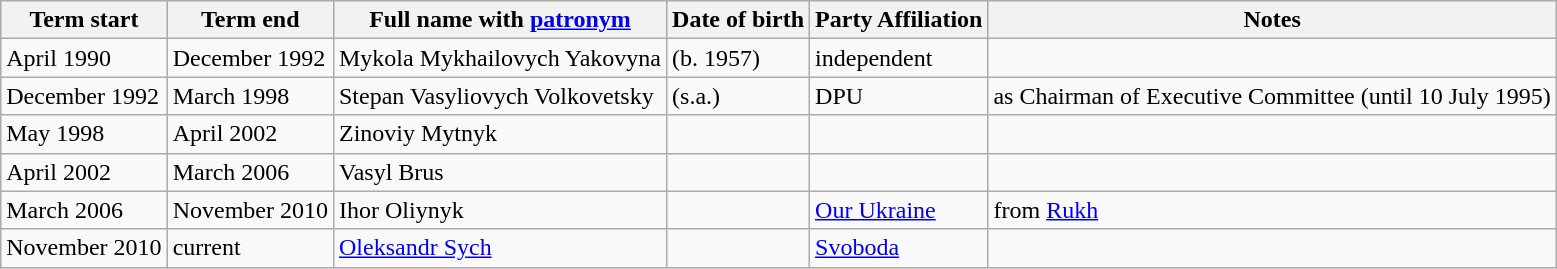<table class="wikitable">
<tr>
<th>Term start</th>
<th>Term end</th>
<th>Full name with <a href='#'>patronym</a></th>
<th>Date of birth</th>
<th>Party Affiliation</th>
<th>Notes</th>
</tr>
<tr>
<td>April 1990</td>
<td>December 1992</td>
<td>Mykola Mykhailovych Yakovyna</td>
<td>(b. 1957)</td>
<td>independent</td>
<td></td>
</tr>
<tr>
<td>December 1992</td>
<td>March 1998</td>
<td>Stepan Vasyliovych Volkovetsky</td>
<td>(s.a.)</td>
<td>DPU</td>
<td>as Chairman of Executive Committee (until 10 July 1995)</td>
</tr>
<tr>
<td>May 1998</td>
<td>April 2002</td>
<td>Zinoviy Mytnyk</td>
<td></td>
<td></td>
<td></td>
</tr>
<tr>
<td>April 2002</td>
<td>March 2006</td>
<td>Vasyl Brus</td>
<td></td>
<td></td>
<td></td>
</tr>
<tr>
<td>March 2006</td>
<td>November 2010</td>
<td>Ihor Oliynyk</td>
<td></td>
<td><a href='#'>Our Ukraine</a></td>
<td>from <a href='#'>Rukh</a></td>
</tr>
<tr>
<td>November 2010</td>
<td>current</td>
<td><a href='#'>Oleksandr Sych</a></td>
<td></td>
<td><a href='#'>Svoboda</a></td>
<td></td>
</tr>
</table>
